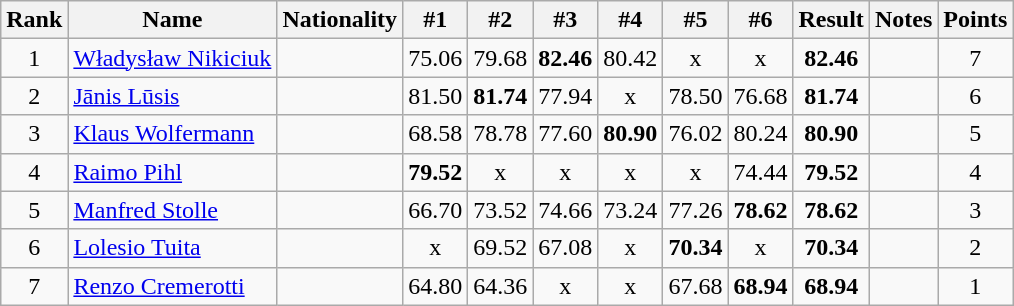<table class="wikitable sortable" style="text-align:center">
<tr>
<th>Rank</th>
<th>Name</th>
<th>Nationality</th>
<th>#1</th>
<th>#2</th>
<th>#3</th>
<th>#4</th>
<th>#5</th>
<th>#6</th>
<th>Result</th>
<th>Notes</th>
<th>Points</th>
</tr>
<tr>
<td>1</td>
<td align=left><a href='#'>Władysław Nikiciuk</a></td>
<td align=left></td>
<td>75.06</td>
<td>79.68</td>
<td><strong>82.46</strong></td>
<td>80.42</td>
<td>x</td>
<td>x</td>
<td><strong>82.46</strong></td>
<td></td>
<td>7</td>
</tr>
<tr>
<td>2</td>
<td align=left><a href='#'>Jānis Lūsis</a></td>
<td align=left></td>
<td>81.50</td>
<td><strong>81.74</strong></td>
<td>77.94</td>
<td>x</td>
<td>78.50</td>
<td>76.68</td>
<td><strong>81.74</strong></td>
<td></td>
<td>6</td>
</tr>
<tr>
<td>3</td>
<td align=left><a href='#'>Klaus Wolfermann</a></td>
<td align=left></td>
<td>68.58</td>
<td>78.78</td>
<td>77.60</td>
<td><strong>80.90</strong></td>
<td>76.02</td>
<td>80.24</td>
<td><strong>80.90</strong></td>
<td></td>
<td>5</td>
</tr>
<tr>
<td>4</td>
<td align=left><a href='#'>Raimo Pihl</a></td>
<td align=left></td>
<td><strong>79.52</strong></td>
<td>x</td>
<td>x</td>
<td>x</td>
<td>x</td>
<td>74.44</td>
<td><strong>79.52</strong></td>
<td></td>
<td>4</td>
</tr>
<tr>
<td>5</td>
<td align=left><a href='#'>Manfred Stolle</a></td>
<td align=left></td>
<td>66.70</td>
<td>73.52</td>
<td>74.66</td>
<td>73.24</td>
<td>77.26</td>
<td><strong>78.62</strong></td>
<td><strong>78.62</strong></td>
<td></td>
<td>3</td>
</tr>
<tr>
<td>6</td>
<td align=left><a href='#'>Lolesio Tuita</a></td>
<td align=left></td>
<td>x</td>
<td>69.52</td>
<td>67.08</td>
<td>x</td>
<td><strong>70.34</strong></td>
<td>x</td>
<td><strong>70.34</strong></td>
<td></td>
<td>2</td>
</tr>
<tr>
<td>7</td>
<td align=left><a href='#'>Renzo Cremerotti</a></td>
<td align=left></td>
<td>64.80</td>
<td>64.36</td>
<td>x</td>
<td>x</td>
<td>67.68</td>
<td><strong>68.94</strong></td>
<td><strong>68.94</strong></td>
<td></td>
<td>1</td>
</tr>
</table>
